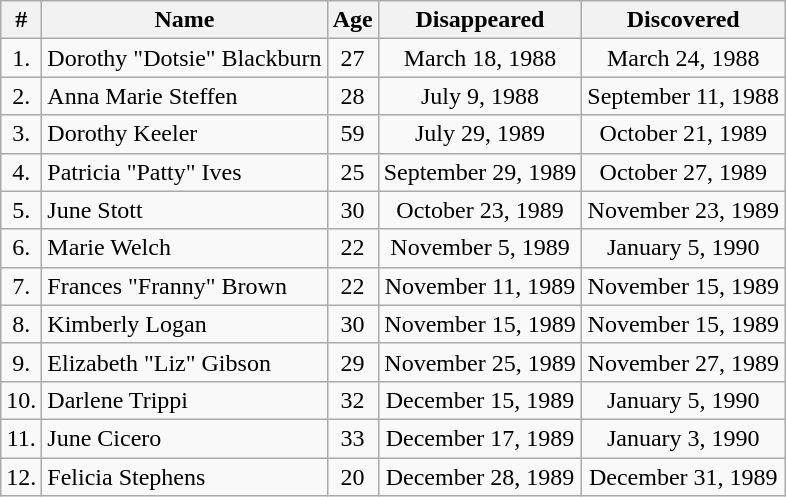<table class="wikitable" style="text-align:center">
<tr>
<th>#</th>
<th>Name</th>
<th>Age</th>
<th>Disappeared</th>
<th>Discovered</th>
</tr>
<tr>
<td>1.</td>
<td align="left">Dorothy "Dotsie" Blackburn</td>
<td>27</td>
<td>March 18, 1988</td>
<td>March 24, 1988</td>
</tr>
<tr>
<td>2.</td>
<td align="left">Anna Marie Steffen</td>
<td>28</td>
<td>July 9, 1988</td>
<td>September 11, 1988</td>
</tr>
<tr>
<td>3.</td>
<td align="left">Dorothy Keeler</td>
<td>59</td>
<td>July 29, 1989</td>
<td>October 21, 1989</td>
</tr>
<tr>
<td>4.</td>
<td align="left">Patricia "Patty" Ives</td>
<td>25</td>
<td>September 29, 1989</td>
<td>October 27, 1989</td>
</tr>
<tr>
<td>5.</td>
<td align="left">June Stott</td>
<td>30</td>
<td>October 23, 1989</td>
<td>November 23, 1989</td>
</tr>
<tr>
<td>6.</td>
<td align="left">Marie Welch</td>
<td>22</td>
<td>November 5, 1989</td>
<td>January 5, 1990</td>
</tr>
<tr>
<td>7.</td>
<td align="left">Frances "Franny" Brown</td>
<td>22</td>
<td>November 11, 1989</td>
<td>November 15, 1989</td>
</tr>
<tr>
<td>8.</td>
<td align="left">Kimberly Logan</td>
<td>30</td>
<td>November 15, 1989</td>
<td>November 15, 1989</td>
</tr>
<tr>
<td>9.</td>
<td align="left">Elizabeth "Liz" Gibson</td>
<td>29</td>
<td>November 25, 1989</td>
<td>November 27, 1989</td>
</tr>
<tr>
<td>10.</td>
<td align="left">Darlene Trippi</td>
<td>32</td>
<td>December 15, 1989</td>
<td>January 5, 1990</td>
</tr>
<tr>
<td>11.</td>
<td align="left">June Cicero</td>
<td>33</td>
<td>December 17, 1989</td>
<td>January 3, 1990</td>
</tr>
<tr>
<td>12.</td>
<td align="left">Felicia Stephens</td>
<td>20</td>
<td>December 28, 1989</td>
<td>December 31, 1989</td>
</tr>
</table>
